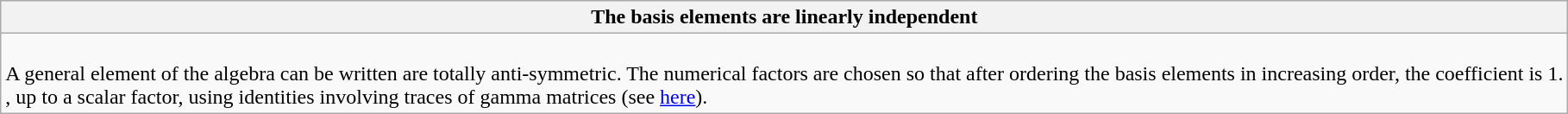<table class="wikitable collapsible collapsed">
<tr>
<th>The basis elements are linearly independent</th>
</tr>
<tr>
<td><br>A general element of the algebra can be written are totally anti-symmetric. The numerical factors are chosen so that after ordering the basis elements in increasing order, the coefficient is 1.<br>, up to a scalar factor, using identities involving traces of gamma matrices (see <a href='#'>here</a>).</td>
</tr>
</table>
